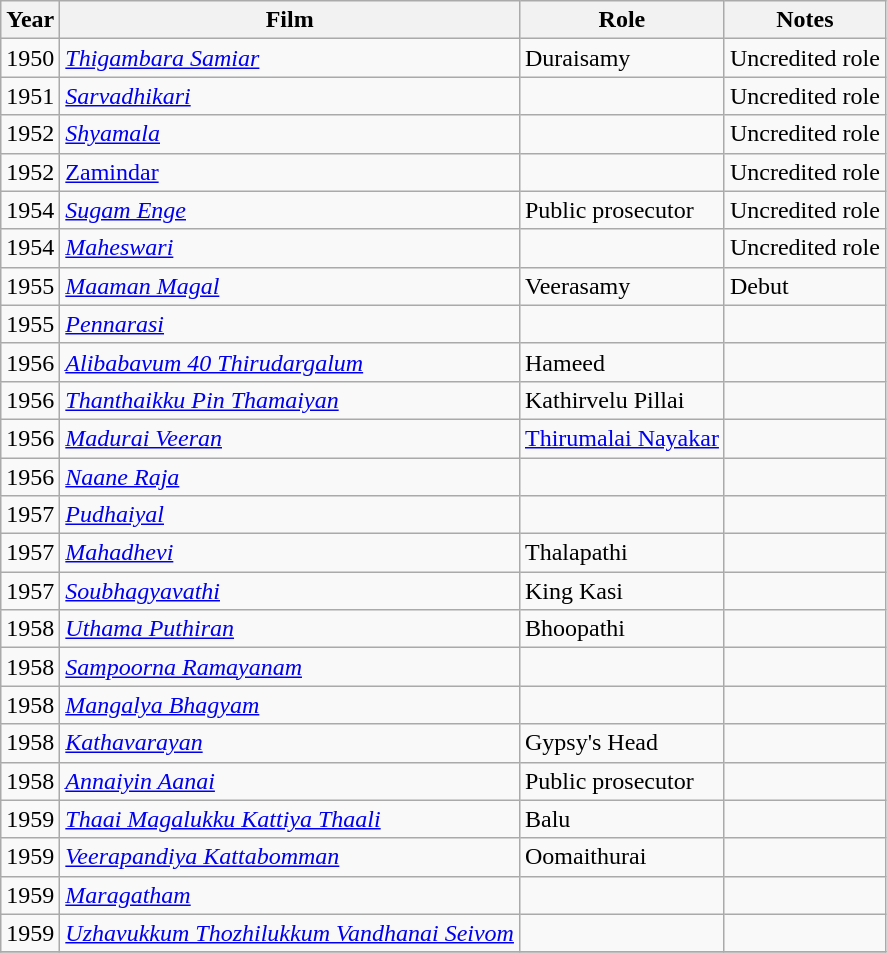<table class="wikitable sortable">
<tr>
<th>Year</th>
<th>Film</th>
<th>Role</th>
<th>Notes</th>
</tr>
<tr>
<td>1950</td>
<td><em><a href='#'>Thigambara Samiar</a></em></td>
<td>Duraisamy</td>
<td>Uncredited role</td>
</tr>
<tr>
<td>1951</td>
<td><em><a href='#'>Sarvadhikari</a></em></td>
<td></td>
<td>Uncredited role</td>
</tr>
<tr>
<td>1952</td>
<td><em><a href='#'>Shyamala</a></em></td>
<td></td>
<td>Uncredited role</td>
</tr>
<tr>
<td>1952</td>
<td><a href='#'>Zamindar</a></td>
<td></td>
<td>Uncredited role</td>
</tr>
<tr>
<td>1954</td>
<td><em><a href='#'>Sugam Enge</a></em></td>
<td>Public prosecutor</td>
<td>Uncredited role</td>
</tr>
<tr>
<td>1954</td>
<td><em><a href='#'>Maheswari</a></em></td>
<td></td>
<td>Uncredited role</td>
</tr>
<tr>
<td>1955</td>
<td><em><a href='#'>Maaman Magal</a></em></td>
<td>Veerasamy</td>
<td>Debut</td>
</tr>
<tr>
<td>1955</td>
<td><em><a href='#'>Pennarasi</a></em></td>
<td></td>
<td></td>
</tr>
<tr>
<td>1956</td>
<td><em><a href='#'>Alibabavum 40 Thirudargalum</a></em></td>
<td>Hameed</td>
<td></td>
</tr>
<tr>
<td>1956</td>
<td><em><a href='#'>Thanthaikku Pin Thamaiyan</a></em></td>
<td>Kathirvelu Pillai</td>
<td></td>
</tr>
<tr>
<td>1956</td>
<td><em><a href='#'>Madurai Veeran</a></em></td>
<td><a href='#'>Thirumalai Nayakar</a></td>
<td></td>
</tr>
<tr>
<td>1956</td>
<td><em><a href='#'>Naane Raja</a></em></td>
<td></td>
<td></td>
</tr>
<tr>
<td>1957</td>
<td><em><a href='#'>Pudhaiyal</a></em></td>
<td></td>
<td></td>
</tr>
<tr>
<td>1957</td>
<td><em><a href='#'>Mahadhevi</a></em></td>
<td>Thalapathi</td>
<td></td>
</tr>
<tr>
<td>1957</td>
<td><em><a href='#'>Soubhagyavathi</a></em></td>
<td>King Kasi</td>
<td></td>
</tr>
<tr>
<td>1958</td>
<td><em><a href='#'>Uthama Puthiran</a></em></td>
<td>Bhoopathi</td>
<td></td>
</tr>
<tr>
<td>1958</td>
<td><em><a href='#'>Sampoorna Ramayanam</a></em></td>
<td></td>
<td></td>
</tr>
<tr>
<td>1958</td>
<td><em><a href='#'>Mangalya Bhagyam</a></em></td>
<td></td>
<td></td>
</tr>
<tr>
<td>1958</td>
<td><em><a href='#'>Kathavarayan</a></em></td>
<td>Gypsy's Head</td>
<td></td>
</tr>
<tr>
<td>1958</td>
<td><em><a href='#'>Annaiyin Aanai</a></em></td>
<td>Public prosecutor</td>
<td></td>
</tr>
<tr>
<td>1959</td>
<td><em><a href='#'>Thaai Magalukku Kattiya Thaali</a></em></td>
<td>Balu</td>
<td></td>
</tr>
<tr>
<td>1959</td>
<td><em><a href='#'>Veerapandiya Kattabomman</a></em></td>
<td>Oomaithurai</td>
<td></td>
</tr>
<tr>
<td>1959</td>
<td><em><a href='#'>Maragatham</a></em></td>
<td></td>
<td></td>
</tr>
<tr>
<td>1959</td>
<td><em><a href='#'>Uzhavukkum Thozhilukkum Vandhanai Seivom</a></em></td>
<td></td>
<td></td>
</tr>
<tr>
</tr>
</table>
